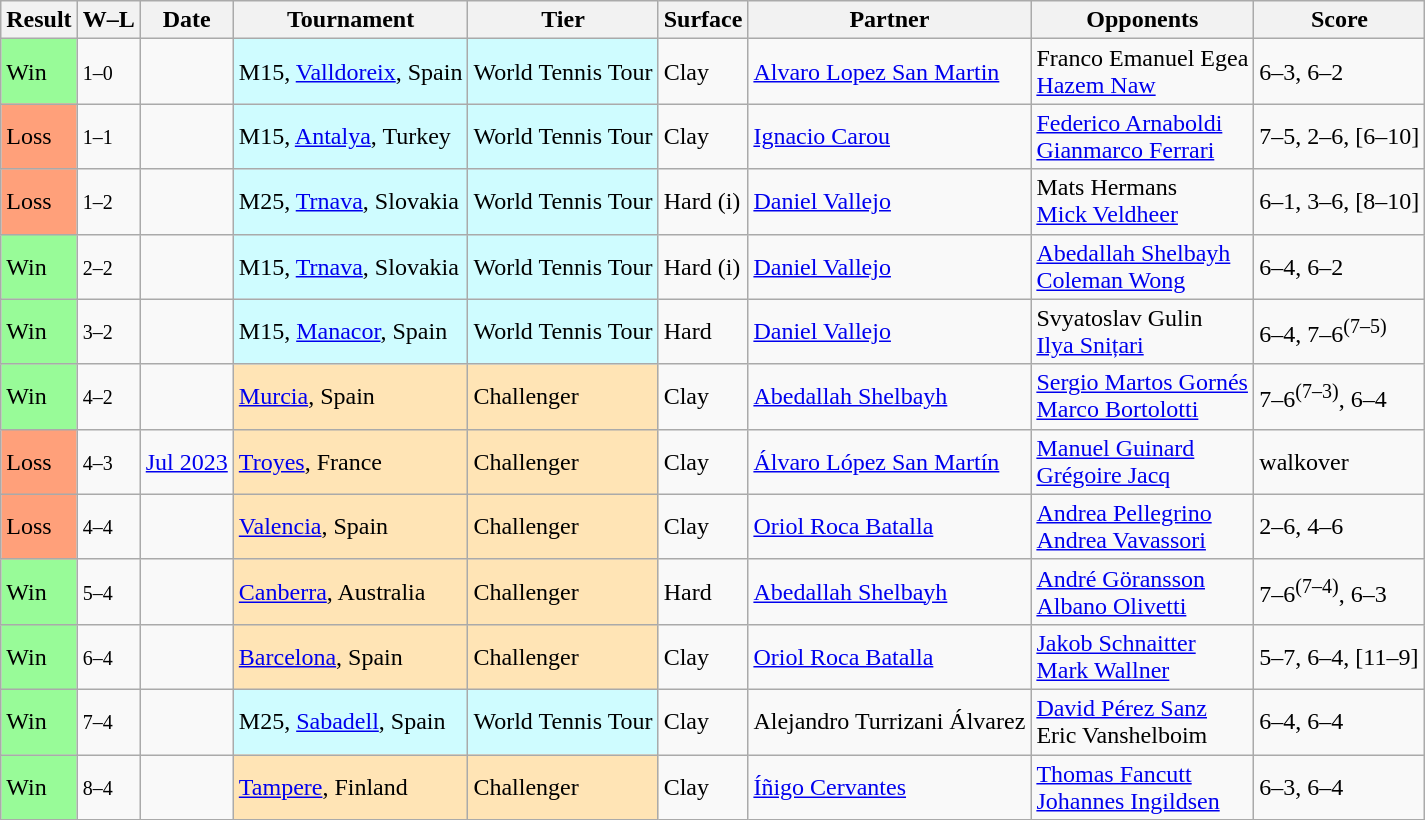<table class="sortable wikitable">
<tr>
<th>Result</th>
<th class="unsortable">W–L</th>
<th>Date</th>
<th>Tournament</th>
<th>Tier</th>
<th>Surface</th>
<th>Partner</th>
<th>Opponents</th>
<th class="unsortable">Score</th>
</tr>
<tr>
<td style="background:#98fb98;">Win</td>
<td><small>1–0</small></td>
<td></td>
<td style="background:#cffcff;">M15, <a href='#'>Valldoreix</a>, Spain</td>
<td style="background:#cffcff;">World Tennis Tour</td>
<td>Clay</td>
<td> <a href='#'>Alvaro Lopez San Martin</a></td>
<td> Franco Emanuel Egea <br>  <a href='#'>Hazem Naw</a></td>
<td>6–3, 6–2</td>
</tr>
<tr>
<td style="background:#ffa07a;">Loss</td>
<td><small>1–1</small></td>
<td></td>
<td style="background:#cffcff;">M15, <a href='#'>Antalya</a>, Turkey</td>
<td style="background:#cffcff;">World Tennis Tour</td>
<td>Clay</td>
<td> <a href='#'>Ignacio Carou</a></td>
<td> <a href='#'>Federico Arnaboldi</a> <br>  <a href='#'>Gianmarco Ferrari</a></td>
<td>7–5, 2–6, [6–10]</td>
</tr>
<tr>
<td style="background:#ffa07a;">Loss</td>
<td><small>1–2</small></td>
<td></td>
<td style="background:#cffcff;">M25, <a href='#'>Trnava</a>, Slovakia</td>
<td style="background:#cffcff;">World Tennis Tour</td>
<td>Hard (i)</td>
<td> <a href='#'>Daniel Vallejo</a></td>
<td> Mats Hermans <br>  <a href='#'>Mick Veldheer</a></td>
<td>6–1, 3–6, [8–10]</td>
</tr>
<tr>
<td style="background:#98fb98;">Win</td>
<td><small>2–2</small></td>
<td></td>
<td style="background:#cffcff;">M15, <a href='#'>Trnava</a>, Slovakia</td>
<td style="background:#cffcff;">World Tennis Tour</td>
<td>Hard (i)</td>
<td> <a href='#'>Daniel Vallejo</a></td>
<td> <a href='#'>Abedallah Shelbayh</a> <br>  <a href='#'>Coleman Wong</a></td>
<td>6–4, 6–2</td>
</tr>
<tr>
<td style="background:#98fb98;">Win</td>
<td><small>3–2</small></td>
<td></td>
<td style="background:#cffcff;">M15, <a href='#'>Manacor</a>, Spain</td>
<td style="background:#cffcff;">World Tennis Tour</td>
<td>Hard</td>
<td> <a href='#'>Daniel Vallejo</a></td>
<td> Svyatoslav Gulin <br>  <a href='#'>Ilya Snițari</a></td>
<td>6–4, 7–6<sup>(7–5)</sup></td>
</tr>
<tr>
<td bgcolor=98FB98>Win</td>
<td><small>4–2</small></td>
<td><a href='#'></a></td>
<td style="background:moccasin;"><a href='#'>Murcia</a>, Spain</td>
<td style="background:moccasin;">Challenger</td>
<td>Clay</td>
<td> <a href='#'>Abedallah Shelbayh</a></td>
<td> <a href='#'>Sergio Martos Gornés</a><br> <a href='#'>Marco Bortolotti</a></td>
<td>7–6<sup>(7–3)</sup>, 6–4</td>
</tr>
<tr>
<td style="background:#ffa07a;">Loss</td>
<td><small>4–3</small></td>
<td><a href='#'>Jul 2023</a></td>
<td style="background:moccasin;"><a href='#'>Troyes</a>, France</td>
<td style="background:moccasin;">Challenger</td>
<td>Clay</td>
<td> <a href='#'>Álvaro López San Martín</a></td>
<td> <a href='#'>Manuel Guinard</a><br> <a href='#'>Grégoire Jacq</a></td>
<td>walkover</td>
</tr>
<tr>
<td style="background:#ffa07a;">Loss</td>
<td><small>4–4</small></td>
<td><a href='#'></a></td>
<td style="background:moccasin;"><a href='#'>Valencia</a>, Spain</td>
<td style="background:moccasin;">Challenger</td>
<td>Clay</td>
<td> <a href='#'>Oriol Roca Batalla</a></td>
<td> <a href='#'>Andrea Pellegrino</a><br> <a href='#'>Andrea Vavassori</a></td>
<td>2–6, 4–6</td>
</tr>
<tr>
<td bgcolor="98FB98">Win</td>
<td><small>5–4</small></td>
<td><a href='#'></a></td>
<td style="background:moccasin;"><a href='#'>Canberra</a>, Australia</td>
<td style="background:moccasin;">Challenger</td>
<td>Hard</td>
<td> <a href='#'>Abedallah Shelbayh</a></td>
<td> <a href='#'>André Göransson</a><br> <a href='#'>Albano Olivetti</a></td>
<td>7–6<sup>(7–4)</sup>, 6–3</td>
</tr>
<tr>
<td bgcolor="98FB98">Win</td>
<td><small>6–4</small></td>
<td><a href='#'></a></td>
<td style="background:moccasin;"><a href='#'>Barcelona</a>, Spain</td>
<td style="background:moccasin;">Challenger</td>
<td>Clay</td>
<td> <a href='#'>Oriol Roca Batalla</a></td>
<td> <a href='#'>Jakob Schnaitter</a><br> <a href='#'>Mark Wallner</a></td>
<td>5–7, 6–4, [11–9]</td>
</tr>
<tr>
<td style="background:#98fb98;">Win</td>
<td><small>7–4</small></td>
<td></td>
<td style="background:#cffcff;">M25, <a href='#'>Sabadell</a>, Spain</td>
<td style="background:#cffcff;">World Tennis Tour</td>
<td>Clay</td>
<td> Alejandro Turrizani Álvarez</td>
<td> <a href='#'>David Pérez Sanz</a> <br>  Eric Vanshelboim</td>
<td>6–4, 6–4</td>
</tr>
<tr>
<td bgcolor="98FB98">Win</td>
<td><small>8–4</small></td>
<td><a href='#'></a></td>
<td style="background:moccasin;"><a href='#'>Tampere</a>, Finland</td>
<td style="background:moccasin;">Challenger</td>
<td>Clay</td>
<td> <a href='#'>Íñigo Cervantes</a></td>
<td> <a href='#'>Thomas Fancutt</a><br> <a href='#'>Johannes Ingildsen</a></td>
<td>6–3, 6–4</td>
</tr>
</table>
